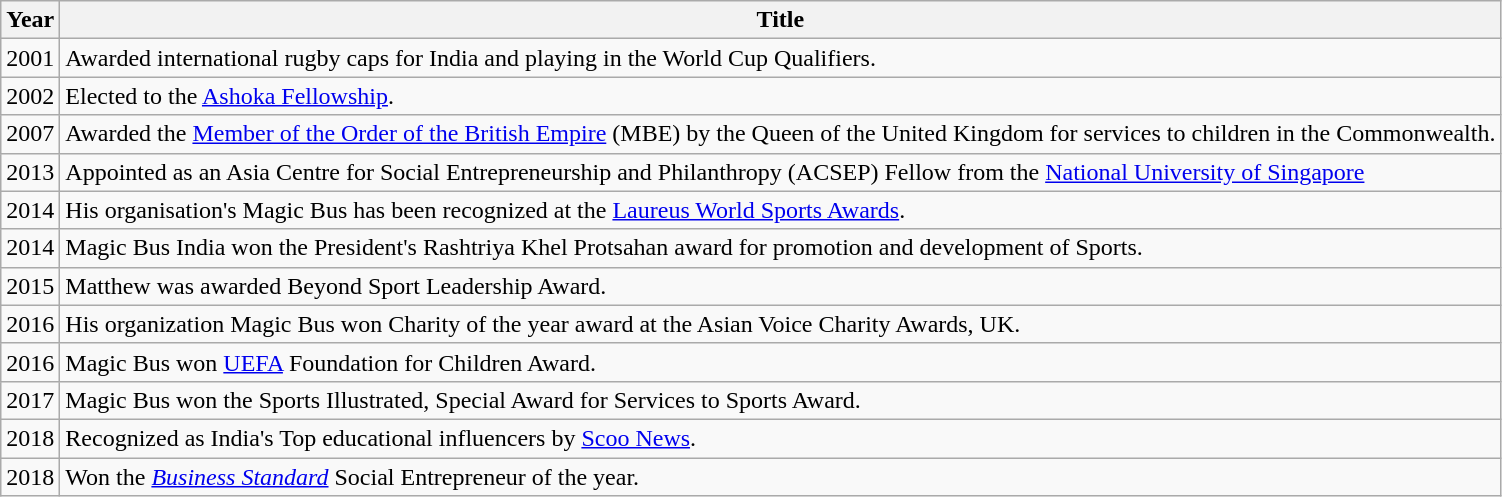<table class="wikitable">
<tr>
<th>Year</th>
<th>Title</th>
</tr>
<tr>
<td>2001</td>
<td>Awarded international rugby caps for India and playing in the World Cup Qualifiers.</td>
</tr>
<tr>
<td>2002</td>
<td>Elected to the <a href='#'>Ashoka Fellowship</a>.</td>
</tr>
<tr>
<td>2007</td>
<td>Awarded the <a href='#'>Member of the Order of the British Empire</a> (MBE) by the Queen of the United Kingdom for services to children in the Commonwealth.</td>
</tr>
<tr>
<td>2013</td>
<td>Appointed as an Asia Centre for Social Entrepreneurship and Philanthropy (ACSEP) Fellow from the <a href='#'>National University of Singapore</a></td>
</tr>
<tr>
<td>2014</td>
<td>His organisation's Magic Bus has been recognized at the <a href='#'>Laureus World Sports Awards</a>.</td>
</tr>
<tr>
<td>2014</td>
<td>Magic Bus India won the President's Rashtriya Khel Protsahan award for promotion and development of Sports.</td>
</tr>
<tr>
<td>2015</td>
<td>Matthew was awarded Beyond Sport Leadership Award.</td>
</tr>
<tr>
<td>2016</td>
<td>His organization Magic Bus won Charity of the year award at the Asian Voice Charity Awards, UK.</td>
</tr>
<tr>
<td>2016</td>
<td>Magic Bus won <a href='#'>UEFA</a> Foundation for Children Award.</td>
</tr>
<tr>
<td>2017</td>
<td>Magic Bus won the Sports Illustrated, Special Award for Services to Sports Award.</td>
</tr>
<tr>
<td>2018</td>
<td>Recognized as India's Top educational influencers by <a href='#'>Scoo News</a>.</td>
</tr>
<tr>
<td>2018</td>
<td>Won the <em><a href='#'>Business Standard</a></em> Social Entrepreneur of the year.</td>
</tr>
</table>
